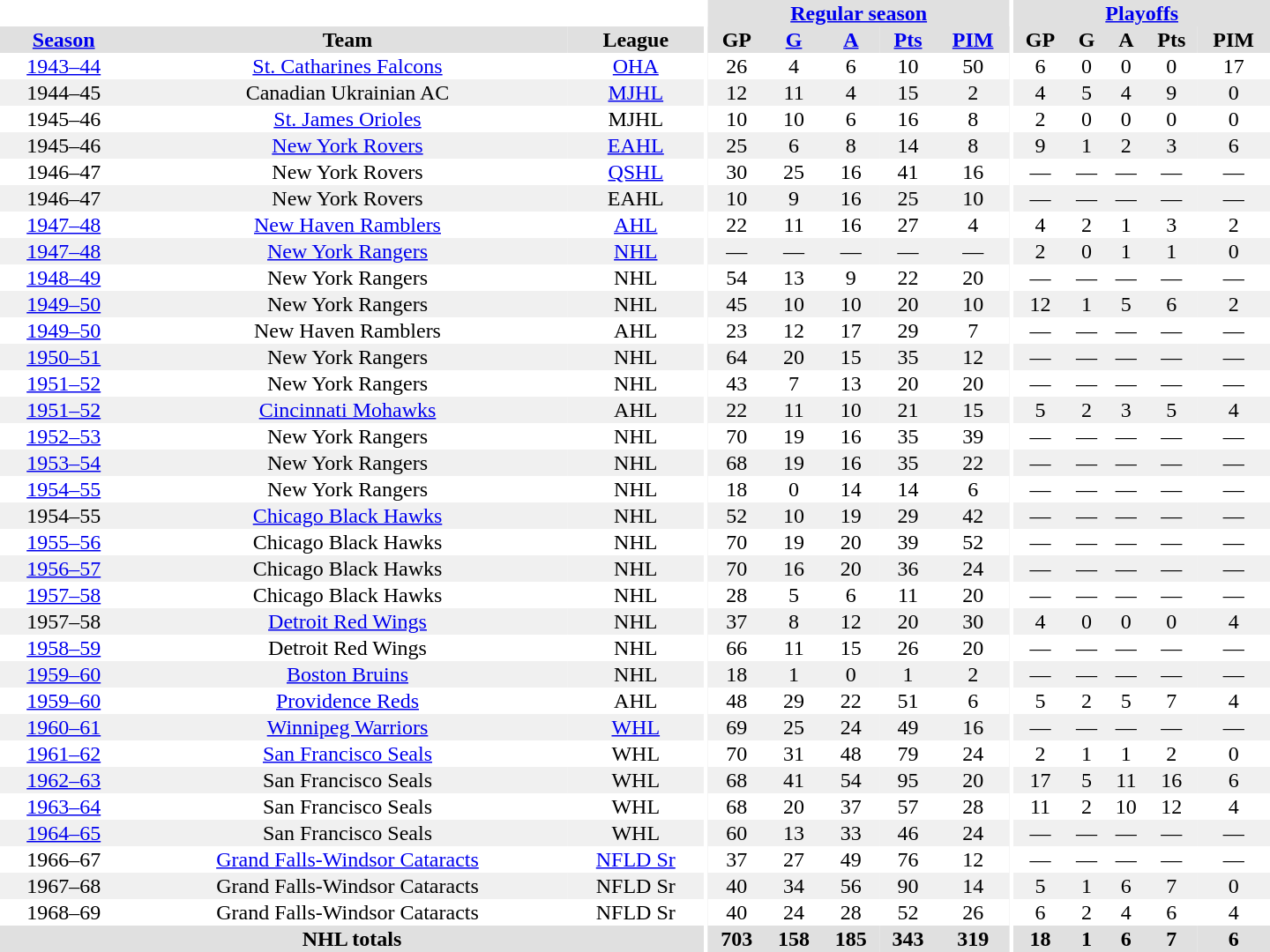<table border="0" cellpadding="1" cellspacing="0" style="text-align:center; width:60em">
<tr bgcolor="#e0e0e0">
<th colspan="3" bgcolor="#ffffff"></th>
<th rowspan="100" bgcolor="#ffffff"></th>
<th colspan="5"><a href='#'>Regular season</a></th>
<th rowspan="100" bgcolor="#ffffff"></th>
<th colspan="5"><a href='#'>Playoffs</a></th>
</tr>
<tr bgcolor="#e0e0e0">
<th><a href='#'>Season</a></th>
<th>Team</th>
<th>League</th>
<th>GP</th>
<th><a href='#'>G</a></th>
<th><a href='#'>A</a></th>
<th><a href='#'>Pts</a></th>
<th><a href='#'>PIM</a></th>
<th>GP</th>
<th>G</th>
<th>A</th>
<th>Pts</th>
<th>PIM</th>
</tr>
<tr>
<td><a href='#'>1943–44</a></td>
<td><a href='#'>St. Catharines Falcons</a></td>
<td><a href='#'>OHA</a></td>
<td>26</td>
<td>4</td>
<td>6</td>
<td>10</td>
<td>50</td>
<td>6</td>
<td>0</td>
<td>0</td>
<td>0</td>
<td>17</td>
</tr>
<tr bgcolor="#f0f0f0">
<td>1944–45</td>
<td>Canadian Ukrainian AC</td>
<td><a href='#'>MJHL</a></td>
<td>12</td>
<td>11</td>
<td>4</td>
<td>15</td>
<td>2</td>
<td>4</td>
<td>5</td>
<td>4</td>
<td>9</td>
<td>0</td>
</tr>
<tr>
<td>1945–46</td>
<td><a href='#'>St. James Orioles</a></td>
<td>MJHL</td>
<td>10</td>
<td>10</td>
<td>6</td>
<td>16</td>
<td>8</td>
<td>2</td>
<td>0</td>
<td>0</td>
<td>0</td>
<td>0</td>
</tr>
<tr bgcolor="#f0f0f0">
<td>1945–46</td>
<td><a href='#'>New York Rovers</a></td>
<td><a href='#'>EAHL</a></td>
<td>25</td>
<td>6</td>
<td>8</td>
<td>14</td>
<td>8</td>
<td>9</td>
<td>1</td>
<td>2</td>
<td>3</td>
<td>6</td>
</tr>
<tr>
<td>1946–47</td>
<td>New York Rovers</td>
<td><a href='#'>QSHL</a></td>
<td>30</td>
<td>25</td>
<td>16</td>
<td>41</td>
<td>16</td>
<td>—</td>
<td>—</td>
<td>—</td>
<td>—</td>
<td>—</td>
</tr>
<tr bgcolor="#f0f0f0">
<td>1946–47</td>
<td>New York Rovers</td>
<td>EAHL</td>
<td>10</td>
<td>9</td>
<td>16</td>
<td>25</td>
<td>10</td>
<td>—</td>
<td>—</td>
<td>—</td>
<td>—</td>
<td>—</td>
</tr>
<tr>
<td><a href='#'>1947–48</a></td>
<td><a href='#'>New Haven Ramblers</a></td>
<td><a href='#'>AHL</a></td>
<td>22</td>
<td>11</td>
<td>16</td>
<td>27</td>
<td>4</td>
<td>4</td>
<td>2</td>
<td>1</td>
<td>3</td>
<td>2</td>
</tr>
<tr bgcolor="#f0f0f0">
<td><a href='#'>1947–48</a></td>
<td><a href='#'>New York Rangers</a></td>
<td><a href='#'>NHL</a></td>
<td>—</td>
<td>—</td>
<td>—</td>
<td>—</td>
<td>—</td>
<td>2</td>
<td>0</td>
<td>1</td>
<td>1</td>
<td>0</td>
</tr>
<tr>
<td><a href='#'>1948–49</a></td>
<td>New York Rangers</td>
<td>NHL</td>
<td>54</td>
<td>13</td>
<td>9</td>
<td>22</td>
<td>20</td>
<td>—</td>
<td>—</td>
<td>—</td>
<td>—</td>
<td>—</td>
</tr>
<tr bgcolor="#f0f0f0">
<td><a href='#'>1949–50</a></td>
<td>New York Rangers</td>
<td>NHL</td>
<td>45</td>
<td>10</td>
<td>10</td>
<td>20</td>
<td>10</td>
<td>12</td>
<td>1</td>
<td>5</td>
<td>6</td>
<td>2</td>
</tr>
<tr>
<td><a href='#'>1949–50</a></td>
<td>New Haven Ramblers</td>
<td>AHL</td>
<td>23</td>
<td>12</td>
<td>17</td>
<td>29</td>
<td>7</td>
<td>—</td>
<td>—</td>
<td>—</td>
<td>—</td>
<td>—</td>
</tr>
<tr bgcolor="#f0f0f0">
<td><a href='#'>1950–51</a></td>
<td>New York Rangers</td>
<td>NHL</td>
<td>64</td>
<td>20</td>
<td>15</td>
<td>35</td>
<td>12</td>
<td>—</td>
<td>—</td>
<td>—</td>
<td>—</td>
<td>—</td>
</tr>
<tr>
<td><a href='#'>1951–52</a></td>
<td>New York Rangers</td>
<td>NHL</td>
<td>43</td>
<td>7</td>
<td>13</td>
<td>20</td>
<td>20</td>
<td>—</td>
<td>—</td>
<td>—</td>
<td>—</td>
<td>—</td>
</tr>
<tr bgcolor="#f0f0f0">
<td><a href='#'>1951–52</a></td>
<td><a href='#'>Cincinnati Mohawks</a></td>
<td>AHL</td>
<td>22</td>
<td>11</td>
<td>10</td>
<td>21</td>
<td>15</td>
<td>5</td>
<td>2</td>
<td>3</td>
<td>5</td>
<td>4</td>
</tr>
<tr>
<td><a href='#'>1952–53</a></td>
<td>New York Rangers</td>
<td>NHL</td>
<td>70</td>
<td>19</td>
<td>16</td>
<td>35</td>
<td>39</td>
<td>—</td>
<td>—</td>
<td>—</td>
<td>—</td>
<td>—</td>
</tr>
<tr bgcolor="#f0f0f0">
<td><a href='#'>1953–54</a></td>
<td>New York Rangers</td>
<td>NHL</td>
<td>68</td>
<td>19</td>
<td>16</td>
<td>35</td>
<td>22</td>
<td>—</td>
<td>—</td>
<td>—</td>
<td>—</td>
<td>—</td>
</tr>
<tr>
<td><a href='#'>1954–55</a></td>
<td>New York Rangers</td>
<td>NHL</td>
<td>18</td>
<td>0</td>
<td>14</td>
<td>14</td>
<td>6</td>
<td>—</td>
<td>—</td>
<td>—</td>
<td>—</td>
<td>—</td>
</tr>
<tr bgcolor="#f0f0f0">
<td>1954–55</td>
<td><a href='#'>Chicago Black Hawks</a></td>
<td>NHL</td>
<td>52</td>
<td>10</td>
<td>19</td>
<td>29</td>
<td>42</td>
<td>—</td>
<td>—</td>
<td>—</td>
<td>—</td>
<td>—</td>
</tr>
<tr>
<td><a href='#'>1955–56</a></td>
<td>Chicago Black Hawks</td>
<td>NHL</td>
<td>70</td>
<td>19</td>
<td>20</td>
<td>39</td>
<td>52</td>
<td>—</td>
<td>—</td>
<td>—</td>
<td>—</td>
<td>—</td>
</tr>
<tr bgcolor="#f0f0f0">
<td><a href='#'>1956–57</a></td>
<td>Chicago Black Hawks</td>
<td>NHL</td>
<td>70</td>
<td>16</td>
<td>20</td>
<td>36</td>
<td>24</td>
<td>—</td>
<td>—</td>
<td>—</td>
<td>—</td>
<td>—</td>
</tr>
<tr>
<td><a href='#'>1957–58</a></td>
<td>Chicago Black Hawks</td>
<td>NHL</td>
<td>28</td>
<td>5</td>
<td>6</td>
<td>11</td>
<td>20</td>
<td>—</td>
<td>—</td>
<td>—</td>
<td>—</td>
<td>—</td>
</tr>
<tr bgcolor="#f0f0f0">
<td>1957–58</td>
<td><a href='#'>Detroit Red Wings</a></td>
<td>NHL</td>
<td>37</td>
<td>8</td>
<td>12</td>
<td>20</td>
<td>30</td>
<td>4</td>
<td>0</td>
<td>0</td>
<td>0</td>
<td>4</td>
</tr>
<tr>
<td><a href='#'>1958–59</a></td>
<td>Detroit Red Wings</td>
<td>NHL</td>
<td>66</td>
<td>11</td>
<td>15</td>
<td>26</td>
<td>20</td>
<td>—</td>
<td>—</td>
<td>—</td>
<td>—</td>
<td>—</td>
</tr>
<tr bgcolor="#f0f0f0">
<td><a href='#'>1959–60</a></td>
<td><a href='#'>Boston Bruins</a></td>
<td>NHL</td>
<td>18</td>
<td>1</td>
<td>0</td>
<td>1</td>
<td>2</td>
<td>—</td>
<td>—</td>
<td>—</td>
<td>—</td>
<td>—</td>
</tr>
<tr>
<td><a href='#'>1959–60</a></td>
<td><a href='#'>Providence Reds</a></td>
<td>AHL</td>
<td>48</td>
<td>29</td>
<td>22</td>
<td>51</td>
<td>6</td>
<td>5</td>
<td>2</td>
<td>5</td>
<td>7</td>
<td>4</td>
</tr>
<tr bgcolor="#f0f0f0">
<td><a href='#'>1960–61</a></td>
<td><a href='#'>Winnipeg Warriors</a></td>
<td><a href='#'>WHL</a></td>
<td>69</td>
<td>25</td>
<td>24</td>
<td>49</td>
<td>16</td>
<td>—</td>
<td>—</td>
<td>—</td>
<td>—</td>
<td>—</td>
</tr>
<tr>
<td><a href='#'>1961–62</a></td>
<td><a href='#'>San Francisco Seals</a></td>
<td>WHL</td>
<td>70</td>
<td>31</td>
<td>48</td>
<td>79</td>
<td>24</td>
<td>2</td>
<td>1</td>
<td>1</td>
<td>2</td>
<td>0</td>
</tr>
<tr bgcolor="#f0f0f0">
<td><a href='#'>1962–63</a></td>
<td>San Francisco Seals</td>
<td>WHL</td>
<td>68</td>
<td>41</td>
<td>54</td>
<td>95</td>
<td>20</td>
<td>17</td>
<td>5</td>
<td>11</td>
<td>16</td>
<td>6</td>
</tr>
<tr>
<td><a href='#'>1963–64</a></td>
<td>San Francisco Seals</td>
<td>WHL</td>
<td>68</td>
<td>20</td>
<td>37</td>
<td>57</td>
<td>28</td>
<td>11</td>
<td>2</td>
<td>10</td>
<td>12</td>
<td>4</td>
</tr>
<tr bgcolor="#f0f0f0">
<td><a href='#'>1964–65</a></td>
<td>San Francisco Seals</td>
<td>WHL</td>
<td>60</td>
<td>13</td>
<td>33</td>
<td>46</td>
<td>24</td>
<td>—</td>
<td>—</td>
<td>—</td>
<td>—</td>
<td>—</td>
</tr>
<tr>
<td>1966–67</td>
<td><a href='#'>Grand Falls-Windsor Cataracts</a></td>
<td><a href='#'>NFLD Sr</a></td>
<td>37</td>
<td>27</td>
<td>49</td>
<td>76</td>
<td>12</td>
<td>—</td>
<td>—</td>
<td>—</td>
<td>—</td>
<td>—</td>
</tr>
<tr bgcolor="#f0f0f0">
<td>1967–68</td>
<td>Grand Falls-Windsor Cataracts</td>
<td>NFLD Sr</td>
<td>40</td>
<td>34</td>
<td>56</td>
<td>90</td>
<td>14</td>
<td>5</td>
<td>1</td>
<td>6</td>
<td>7</td>
<td>0</td>
</tr>
<tr>
<td>1968–69</td>
<td>Grand Falls-Windsor Cataracts</td>
<td>NFLD Sr</td>
<td>40</td>
<td>24</td>
<td>28</td>
<td>52</td>
<td>26</td>
<td>6</td>
<td>2</td>
<td>4</td>
<td>6</td>
<td>4</td>
</tr>
<tr bgcolor="#e0e0e0">
<th colspan="3">NHL totals</th>
<th>703</th>
<th>158</th>
<th>185</th>
<th>343</th>
<th>319</th>
<th>18</th>
<th>1</th>
<th>6</th>
<th>7</th>
<th>6</th>
</tr>
</table>
